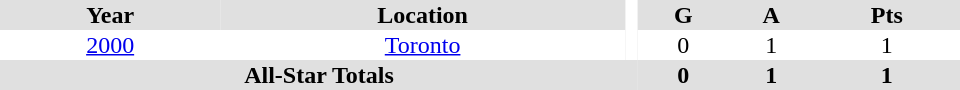<table border="0" cellpadding="1" cellspacing="0" style="text-align:center; width:40em">
<tr bgcolor="#e0e0e0">
<th>Year</th>
<th>Location</th>
<th rowspan="99" bgcolor="#ffffff"></th>
<th>G</th>
<th>A</th>
<th>Pts</th>
</tr>
<tr>
<td><a href='#'>2000</a></td>
<td><a href='#'>Toronto</a></td>
<td>0</td>
<td>1</td>
<td>1</td>
</tr>
<tr bgcolor="#e0e0e0">
<th colspan=3>All-Star Totals</th>
<th>0</th>
<th>1</th>
<th>1</th>
</tr>
</table>
